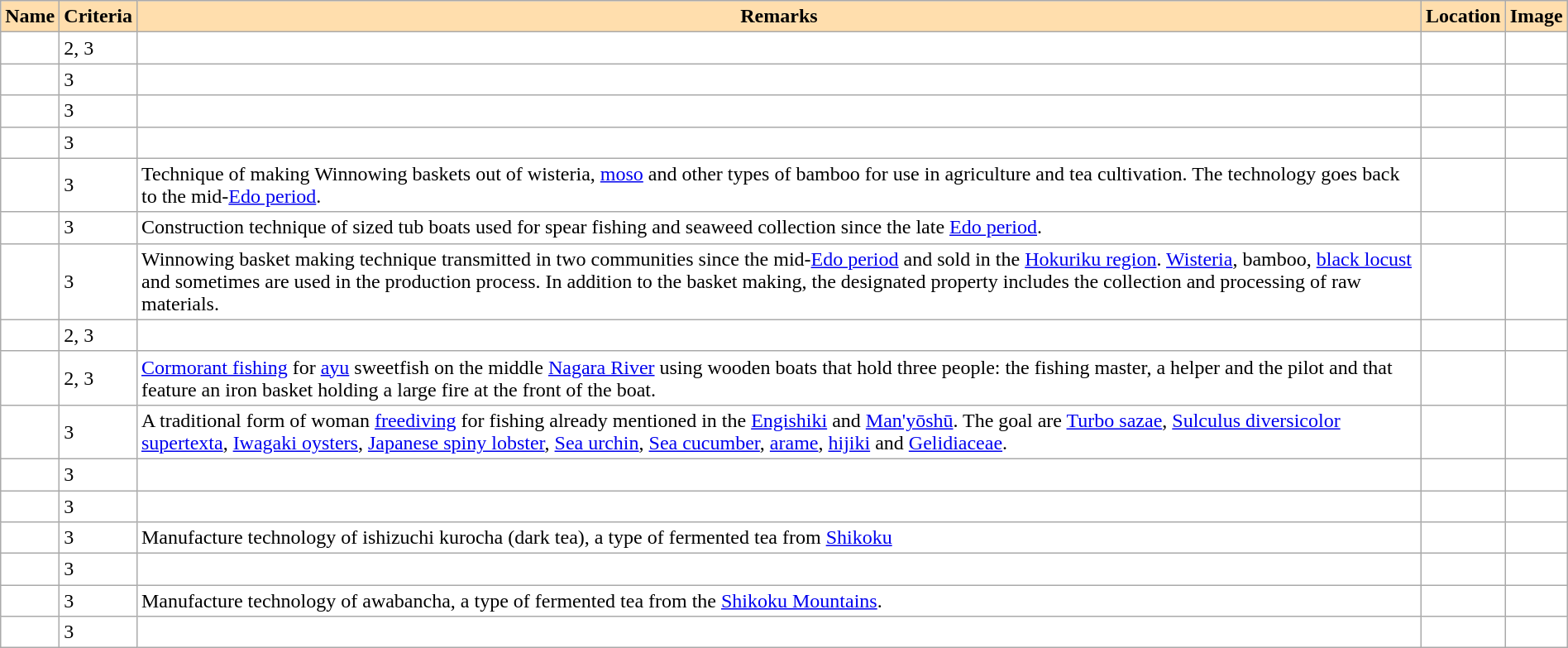<table class="wikitable sortable" width="100%" style="background:#ffffff;">
<tr>
<th align="left" style="background:#ffdead;">Name</th>
<th align="left" style="background:#ffdead;">Criteria</th>
<th align="left" style="background:#ffdead;" class="unsortable">Remarks</th>
<th style="background:#ffdead;">Location</th>
<th align="left" style="background:#ffdead;" class="unsortable">Image</th>
</tr>
<tr>
<td></td>
<td>2, 3</td>
<td></td>
<td></td>
<td></td>
</tr>
<tr>
<td></td>
<td>3</td>
<td></td>
<td></td>
<td></td>
</tr>
<tr>
<td></td>
<td>3</td>
<td></td>
<td></td>
<td></td>
</tr>
<tr>
<td></td>
<td>3</td>
<td></td>
<td></td>
<td></td>
</tr>
<tr>
<td></td>
<td>3</td>
<td>Technique of making Winnowing baskets out of wisteria, <a href='#'>moso</a> and other types of bamboo for use in agriculture and tea cultivation. The technology goes back to the mid-<a href='#'>Edo period</a>.</td>
<td></td>
<td></td>
</tr>
<tr>
<td></td>
<td>3</td>
<td>Construction technique of  sized tub boats used for spear fishing and seaweed collection since the late <a href='#'>Edo period</a>.</td>
<td></td>
<td></td>
</tr>
<tr>
<td></td>
<td>3</td>
<td>Winnowing basket making technique transmitted in two communities since the mid-<a href='#'>Edo period</a> and sold in the <a href='#'>Hokuriku region</a>. <a href='#'>Wisteria</a>, bamboo, <a href='#'>black locust</a> and sometimes  are used in the production process. In addition to the basket making, the designated property includes the collection and processing of raw materials.</td>
<td></td>
<td></td>
</tr>
<tr>
<td></td>
<td>2, 3</td>
<td></td>
<td></td>
<td></td>
</tr>
<tr>
<td></td>
<td>2, 3</td>
<td><a href='#'>Cormorant fishing</a> for <a href='#'>ayu</a> sweetfish on the middle <a href='#'>Nagara River</a> using wooden boats that hold three people: the fishing master, a helper and the pilot and that feature an iron basket holding a large fire at the front of the boat.</td>
<td></td>
<td></td>
</tr>
<tr>
<td></td>
<td>3</td>
<td>A traditional form of woman <a href='#'>freediving</a> for fishing already mentioned in the <a href='#'>Engishiki</a> and <a href='#'>Man'yōshū</a>. The goal are <a href='#'>Turbo sazae</a>, <a href='#'>Sulculus diversicolor supertexta</a>, <a href='#'>Iwagaki oysters</a>, <a href='#'>Japanese spiny lobster</a>, <a href='#'>Sea urchin</a>, <a href='#'>Sea cucumber</a>, <a href='#'>arame</a>, <a href='#'>hijiki</a> and <a href='#'>Gelidiaceae</a>.</td>
<td></td>
<td></td>
</tr>
<tr>
<td></td>
<td>3</td>
<td></td>
<td></td>
<td></td>
</tr>
<tr>
<td></td>
<td>3</td>
<td></td>
<td></td>
<td></td>
</tr>
<tr>
<td></td>
<td>3</td>
<td>Manufacture technology of ishizuchi kurocha (dark tea), a type of fermented tea from <a href='#'>Shikoku</a></td>
<td></td>
<td></td>
</tr>
<tr>
<td></td>
<td>3</td>
<td></td>
<td></td>
<td></td>
</tr>
<tr>
<td></td>
<td>3</td>
<td>Manufacture technology of awabancha, a type of fermented tea from the <a href='#'>Shikoku Mountains</a>.</td>
<td></td>
<td></td>
</tr>
<tr>
<td></td>
<td>3</td>
<td></td>
<td></td>
<td></td>
</tr>
</table>
